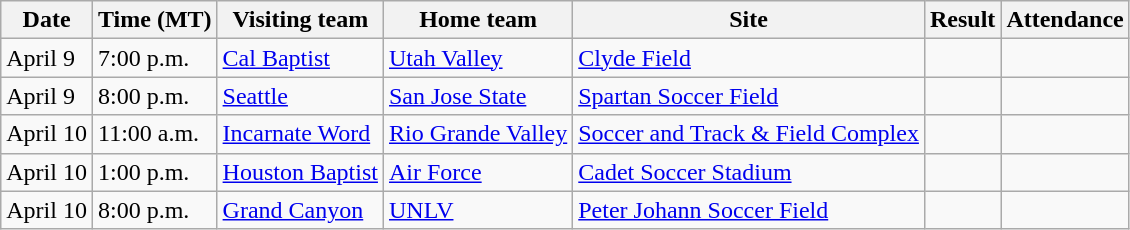<table class="wikitable">
<tr>
<th>Date</th>
<th>Time (MT)</th>
<th>Visiting team</th>
<th>Home team</th>
<th>Site</th>
<th>Result</th>
<th>Attendance</th>
</tr>
<tr>
<td>April 9</td>
<td>7:00 p.m.</td>
<td><a href='#'>Cal Baptist</a></td>
<td><a href='#'>Utah Valley</a></td>
<td><a href='#'>Clyde Field</a></td>
<td></td>
<td></td>
</tr>
<tr>
<td>April 9</td>
<td>8:00 p.m.</td>
<td><a href='#'>Seattle</a></td>
<td><a href='#'>San Jose State</a></td>
<td><a href='#'>Spartan Soccer Field</a></td>
<td></td>
<td></td>
</tr>
<tr>
<td>April 10</td>
<td>11:00 a.m.</td>
<td><a href='#'>Incarnate Word</a></td>
<td><a href='#'>Rio Grande Valley</a></td>
<td><a href='#'>Soccer and Track & Field Complex</a></td>
<td></td>
<td></td>
</tr>
<tr>
<td>April 10</td>
<td>1:00 p.m.</td>
<td><a href='#'>Houston Baptist</a></td>
<td><a href='#'>Air Force</a></td>
<td><a href='#'>Cadet Soccer Stadium</a></td>
<td></td>
<td></td>
</tr>
<tr>
<td>April 10</td>
<td>8:00 p.m.</td>
<td><a href='#'>Grand Canyon</a></td>
<td><a href='#'>UNLV</a></td>
<td><a href='#'>Peter Johann Soccer Field</a></td>
<td></td>
<td></td>
</tr>
</table>
